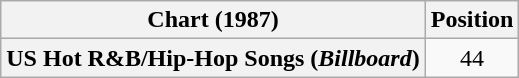<table class="wikitable plainrowheaders" style="text-align:center">
<tr>
<th scope="col">Chart (1987)</th>
<th scope="col">Position</th>
</tr>
<tr>
<th scope="row">US Hot R&B/Hip-Hop Songs (<em>Billboard</em>)</th>
<td>44</td>
</tr>
</table>
